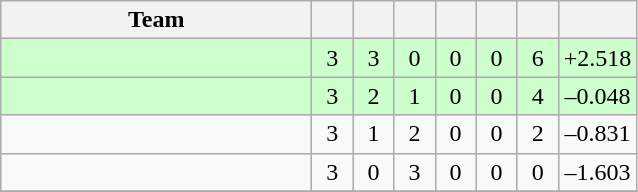<table class="wikitable" style="text-align:center">
<tr>
<th width=200>Team</th>
<th width=20></th>
<th width=20></th>
<th width=20></th>
<th width=20></th>
<th width=20></th>
<th width=20></th>
<th width=45></th>
</tr>
<tr style="background:#cfc;">
<td align="left"></td>
<td>3</td>
<td>3</td>
<td>0</td>
<td>0</td>
<td>0</td>
<td>6</td>
<td>+2.518</td>
</tr>
<tr style="background:#cfc;">
<td align="left"></td>
<td>3</td>
<td>2</td>
<td>1</td>
<td>0</td>
<td>0</td>
<td>4</td>
<td>–0.048</td>
</tr>
<tr>
<td align="left"></td>
<td>3</td>
<td>1</td>
<td>2</td>
<td>0</td>
<td>0</td>
<td>2</td>
<td>–0.831</td>
</tr>
<tr>
<td align="left"></td>
<td>3</td>
<td>0</td>
<td>3</td>
<td>0</td>
<td>0</td>
<td>0</td>
<td>–1.603</td>
</tr>
<tr>
</tr>
</table>
